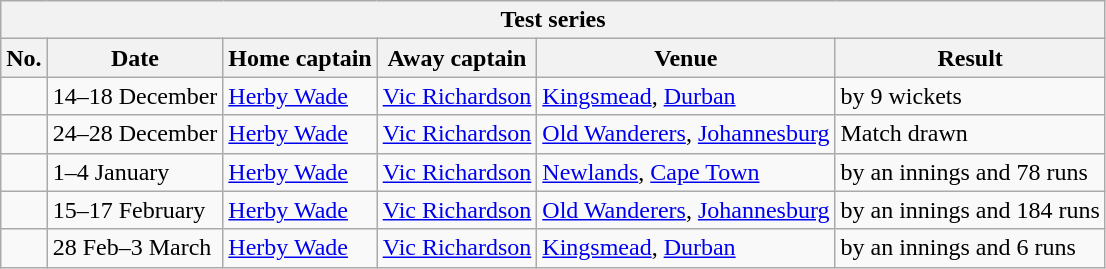<table class="wikitable">
<tr>
<th colspan="9">Test series</th>
</tr>
<tr>
<th>No.</th>
<th>Date</th>
<th>Home captain</th>
<th>Away captain</th>
<th>Venue</th>
<th>Result</th>
</tr>
<tr>
<td></td>
<td>14–18 December</td>
<td><a href='#'>Herby Wade</a></td>
<td><a href='#'>Vic Richardson</a></td>
<td><a href='#'>Kingsmead</a>, <a href='#'>Durban</a></td>
<td> by 9 wickets</td>
</tr>
<tr>
<td></td>
<td>24–28 December</td>
<td><a href='#'>Herby Wade</a></td>
<td><a href='#'>Vic Richardson</a></td>
<td><a href='#'>Old Wanderers</a>, <a href='#'>Johannesburg</a></td>
<td>Match drawn</td>
</tr>
<tr>
<td></td>
<td>1–4 January</td>
<td><a href='#'>Herby Wade</a></td>
<td><a href='#'>Vic Richardson</a></td>
<td><a href='#'>Newlands</a>, <a href='#'>Cape Town</a></td>
<td> by an innings and 78 runs</td>
</tr>
<tr>
<td></td>
<td>15–17 February</td>
<td><a href='#'>Herby Wade</a></td>
<td><a href='#'>Vic Richardson</a></td>
<td><a href='#'>Old Wanderers</a>, <a href='#'>Johannesburg</a></td>
<td> by an innings and 184 runs</td>
</tr>
<tr>
<td></td>
<td>28 Feb–3 March</td>
<td><a href='#'>Herby Wade</a></td>
<td><a href='#'>Vic Richardson</a></td>
<td><a href='#'>Kingsmead</a>, <a href='#'>Durban</a></td>
<td> by an innings and 6 runs</td>
</tr>
</table>
